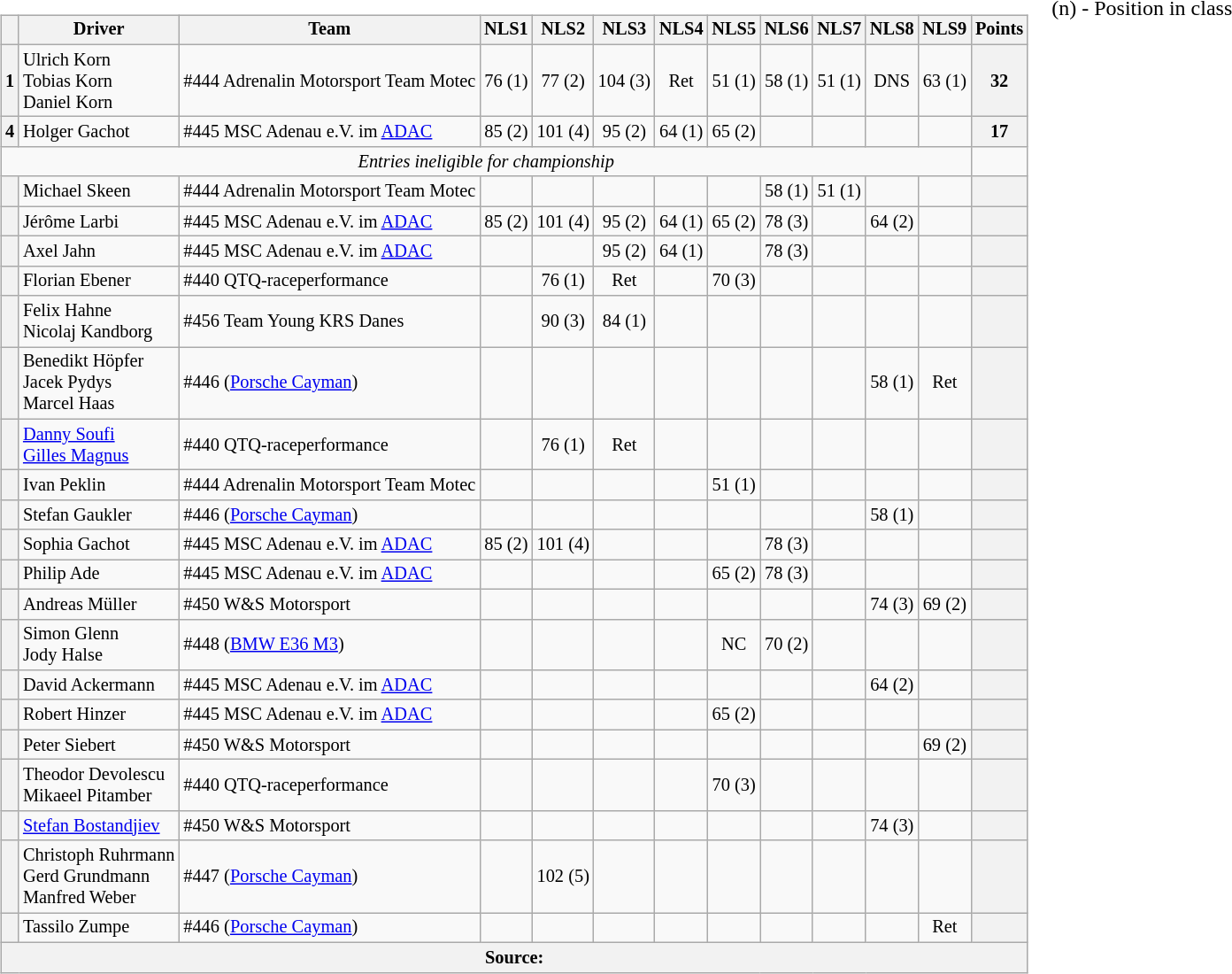<table>
<tr>
<td valign="top"><br><table class="wikitable" style="font-size:85%; text-align:center;">
<tr>
<th></th>
<th>Driver</th>
<th>Team</th>
<th>NLS1</th>
<th>NLS2</th>
<th>NLS3</th>
<th>NLS4</th>
<th>NLS5</th>
<th>NLS6</th>
<th>NLS7</th>
<th>NLS8</th>
<th>NLS9</th>
<th>Points</th>
</tr>
<tr>
<th>1</th>
<td align=left> Ulrich Korn<br> Tobias Korn<br> Daniel Korn</td>
<td align=left> #444 Adrenalin Motorsport Team Motec</td>
<td> 76 (1)</td>
<td> 77 (2)</td>
<td> 104 (3)</td>
<td> Ret</td>
<td> 51 (1)</td>
<td> 58 (1)</td>
<td> 51 (1)</td>
<td> DNS</td>
<td> 63 (1)</td>
<th>32</th>
</tr>
<tr>
<th>4</th>
<td align=left> Holger Gachot</td>
<td align=left> #445 MSC Adenau e.V. im <a href='#'>ADAC</a></td>
<td> 85 (2)</td>
<td> 101 (4)</td>
<td> 95 (2)</td>
<td> 64 (1)</td>
<td> 65 (2)</td>
<td></td>
<td></td>
<td></td>
<td></td>
<th>17</th>
</tr>
<tr>
<td colspan=12><em>Entries ineligible for championship</em></td>
</tr>
<tr>
<th></th>
<td align=left> Michael Skeen</td>
<td align=left> #444 Adrenalin Motorsport Team Motec</td>
<td></td>
<td></td>
<td></td>
<td></td>
<td></td>
<td> 58 (1)</td>
<td> 51 (1)</td>
<td></td>
<td></td>
<th></th>
</tr>
<tr>
<th></th>
<td align=left> Jérôme Larbi</td>
<td align=left> #445 MSC Adenau e.V. im <a href='#'>ADAC</a></td>
<td> 85 (2)</td>
<td> 101 (4)</td>
<td> 95 (2)</td>
<td> 64 (1)</td>
<td> 65 (2)</td>
<td> 78 (3)</td>
<td></td>
<td> 64 (2)</td>
<td></td>
<th></th>
</tr>
<tr>
<th></th>
<td align=left> Axel Jahn</td>
<td align=left> #445 MSC Adenau e.V. im <a href='#'>ADAC</a></td>
<td></td>
<td></td>
<td> 95 (2)</td>
<td> 64 (1)</td>
<td></td>
<td> 78 (3)</td>
<td></td>
<td></td>
<td></td>
<th></th>
</tr>
<tr>
<th></th>
<td align=left> Florian Ebener</td>
<td align=left> #440 QTQ-raceperformance</td>
<td></td>
<td> 76 (1)</td>
<td> Ret</td>
<td></td>
<td> 70 (3)</td>
<td></td>
<td></td>
<td></td>
<td></td>
<th></th>
</tr>
<tr>
<th></th>
<td align=left> Felix Hahne<br> Nicolaj Kandborg</td>
<td align=left> #456 Team Young KRS Danes</td>
<td></td>
<td> 90 (3)</td>
<td> 84 (1)</td>
<td></td>
<td></td>
<td></td>
<td></td>
<td></td>
<td></td>
<th></th>
</tr>
<tr>
<th></th>
<td align=left> Benedikt Höpfer<br> Jacek Pydys<br> Marcel Haas</td>
<td align=left> #446 (<a href='#'>Porsche Cayman</a>)</td>
<td></td>
<td></td>
<td></td>
<td></td>
<td></td>
<td></td>
<td></td>
<td> 58 (1)</td>
<td> Ret</td>
<th></th>
</tr>
<tr>
<th></th>
<td align=left> <a href='#'>Danny Soufi</a><br> <a href='#'>Gilles Magnus</a></td>
<td align=left> #440 QTQ-raceperformance</td>
<td></td>
<td> 76 (1)</td>
<td> Ret</td>
<td></td>
<td></td>
<td></td>
<td></td>
<td></td>
<td></td>
<th></th>
</tr>
<tr>
<th></th>
<td align=left> Ivan Peklin</td>
<td align=left> #444 Adrenalin Motorsport Team Motec</td>
<td></td>
<td></td>
<td></td>
<td></td>
<td> 51 (1)</td>
<td></td>
<td></td>
<td></td>
<td></td>
<th></th>
</tr>
<tr>
<th></th>
<td align=left> Stefan Gaukler</td>
<td align=left> #446 (<a href='#'>Porsche Cayman</a>)</td>
<td></td>
<td></td>
<td></td>
<td></td>
<td></td>
<td></td>
<td></td>
<td> 58 (1)</td>
<td></td>
<th></th>
</tr>
<tr>
<th></th>
<td align=left> Sophia Gachot</td>
<td align=left> #445 MSC Adenau e.V. im <a href='#'>ADAC</a></td>
<td> 85 (2)</td>
<td> 101 (4)</td>
<td></td>
<td></td>
<td></td>
<td> 78 (3)</td>
<td></td>
<td></td>
<td></td>
<th></th>
</tr>
<tr>
<th></th>
<td align=left> Philip Ade</td>
<td align=left> #445 MSC Adenau e.V. im <a href='#'>ADAC</a></td>
<td></td>
<td></td>
<td></td>
<td></td>
<td> 65 (2)</td>
<td> 78 (3)</td>
<td></td>
<td></td>
<td></td>
<th></th>
</tr>
<tr>
<th></th>
<td align=left> Andreas Müller</td>
<td align=left> #450 W&S Motorsport</td>
<td></td>
<td></td>
<td></td>
<td></td>
<td></td>
<td></td>
<td></td>
<td> 74 (3)</td>
<td> 69 (2)</td>
<th></th>
</tr>
<tr>
<th></th>
<td align=left> Simon Glenn<br> Jody Halse</td>
<td align=left> #448 (<a href='#'>BMW E36 M3</a>)</td>
<td></td>
<td></td>
<td></td>
<td></td>
<td> NC</td>
<td> 70 (2)</td>
<td></td>
<td></td>
<td></td>
<th></th>
</tr>
<tr>
<th></th>
<td align=left> David Ackermann</td>
<td align=left> #445 MSC Adenau e.V. im <a href='#'>ADAC</a></td>
<td></td>
<td></td>
<td></td>
<td></td>
<td></td>
<td></td>
<td></td>
<td> 64 (2)</td>
<td></td>
<th></th>
</tr>
<tr>
<th></th>
<td align=left> Robert Hinzer</td>
<td align=left> #445 MSC Adenau e.V. im <a href='#'>ADAC</a></td>
<td></td>
<td></td>
<td></td>
<td></td>
<td> 65 (2)</td>
<td></td>
<td></td>
<td></td>
<td></td>
<th></th>
</tr>
<tr>
<th></th>
<td align=left> Peter Siebert</td>
<td align=left> #450 W&S Motorsport</td>
<td></td>
<td></td>
<td></td>
<td></td>
<td></td>
<td></td>
<td></td>
<td></td>
<td> 69 (2)</td>
<th></th>
</tr>
<tr>
<th></th>
<td align=left> Theodor Devolescu<br> Mikaeel Pitamber</td>
<td align=left> #440 QTQ-raceperformance</td>
<td></td>
<td></td>
<td></td>
<td></td>
<td> 70 (3)</td>
<td></td>
<td></td>
<td></td>
<td></td>
<th></th>
</tr>
<tr>
<th></th>
<td align=left> <a href='#'>Stefan Bostandjiev</a></td>
<td align=left> #450 W&S Motorsport</td>
<td></td>
<td></td>
<td></td>
<td></td>
<td></td>
<td></td>
<td></td>
<td> 74 (3)</td>
<td></td>
<th></th>
</tr>
<tr>
<th></th>
<td align=left> Christoph Ruhrmann<br> Gerd Grundmann<br> Manfred Weber</td>
<td align=left> #447 (<a href='#'>Porsche Cayman</a>)</td>
<td></td>
<td> 102 (5)</td>
<td></td>
<td></td>
<td></td>
<td></td>
<td></td>
<td></td>
<td></td>
<th></th>
</tr>
<tr>
<th></th>
<td align=left> Tassilo Zumpe</td>
<td align=left> #446 (<a href='#'>Porsche Cayman</a>)</td>
<td></td>
<td></td>
<td></td>
<td></td>
<td></td>
<td></td>
<td></td>
<td></td>
<td> Ret</td>
<th></th>
</tr>
<tr>
<th colspan="13">Source: </th>
</tr>
</table>
</td>
<td valign="top"><br>
<span>(n) - Position in class</span></td>
</tr>
</table>
